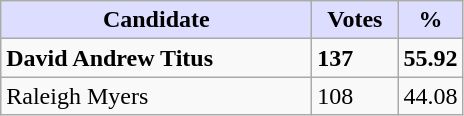<table class="wikitable">
<tr>
<th style="background:#ddf; width:200px;">Candidate</th>
<th style="background:#ddf; width:50px;">Votes</th>
<th style="background:#ddf; width:30px;">%</th>
</tr>
<tr>
<td><strong>David Andrew Titus</strong></td>
<td><strong>137</strong></td>
<td><strong>55.92</strong></td>
</tr>
<tr>
<td>Raleigh Myers</td>
<td>108</td>
<td>44.08</td>
</tr>
</table>
